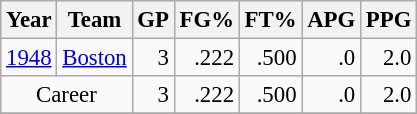<table class="wikitable sortable" style="font-size:95%; text-align:right;">
<tr>
<th>Year</th>
<th>Team</th>
<th>GP</th>
<th>FG%</th>
<th>FT%</th>
<th>APG</th>
<th>PPG</th>
</tr>
<tr>
<td style="text-align:left;"><a href='#'>1948</a></td>
<td style="text-align:left;"><a href='#'>Boston</a></td>
<td>3</td>
<td>.222</td>
<td>.500</td>
<td>.0</td>
<td>2.0</td>
</tr>
<tr>
<td style="text-align:center;" colspan="2">Career</td>
<td>3</td>
<td>.222</td>
<td>.500</td>
<td>.0</td>
<td>2.0</td>
</tr>
<tr>
</tr>
</table>
